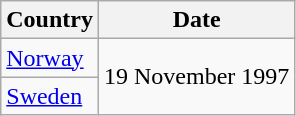<table class="wikitable">
<tr>
<th>Country</th>
<th>Date</th>
</tr>
<tr>
<td><a href='#'>Norway</a></td>
<td rowspan="2">19 November 1997</td>
</tr>
<tr>
<td><a href='#'>Sweden</a></td>
</tr>
</table>
